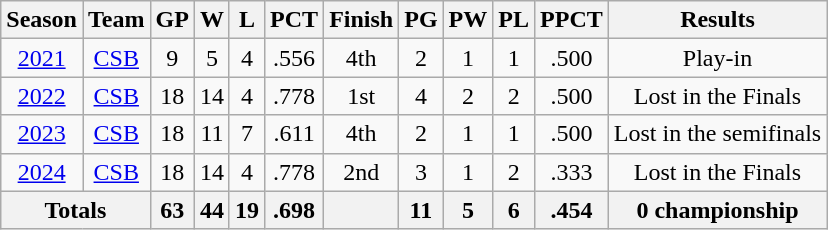<table class="wikitable" style="text-align:center">
<tr>
<th>Season</th>
<th>Team</th>
<th>GP</th>
<th>W</th>
<th>L</th>
<th>PCT</th>
<th>Finish</th>
<th>PG</th>
<th>PW</th>
<th>PL</th>
<th>PPCT</th>
<th>Results</th>
</tr>
<tr>
<td><a href='#'>2021</a></td>
<td><a href='#'>CSB</a></td>
<td>9</td>
<td>5</td>
<td>4</td>
<td>.556</td>
<td>4th</td>
<td>2</td>
<td>1</td>
<td>1</td>
<td>.500</td>
<td>Play-in</td>
</tr>
<tr>
<td><a href='#'>2022</a></td>
<td><a href='#'>CSB</a></td>
<td>18</td>
<td>14</td>
<td>4</td>
<td>.778</td>
<td>1st</td>
<td>4</td>
<td>2</td>
<td>2</td>
<td>.500</td>
<td>Lost in the Finals</td>
</tr>
<tr>
<td><a href='#'>2023</a></td>
<td><a href='#'>CSB</a></td>
<td>18</td>
<td>11</td>
<td>7</td>
<td>.611</td>
<td>4th</td>
<td>2</td>
<td>1</td>
<td>1</td>
<td>.500</td>
<td>Lost in the semifinals</td>
</tr>
<tr>
<td><a href='#'>2024</a></td>
<td><a href='#'>CSB</a></td>
<td>18</td>
<td>14</td>
<td>4</td>
<td>.778</td>
<td>2nd</td>
<td>3</td>
<td>1</td>
<td>2</td>
<td>.333</td>
<td>Lost in the Finals</td>
</tr>
<tr>
<th colspan="2">Totals</th>
<th>63</th>
<th>44</th>
<th>19</th>
<th>.698</th>
<th></th>
<th>11</th>
<th>5</th>
<th>6</th>
<th>.454</th>
<th>0 championship</th>
</tr>
</table>
